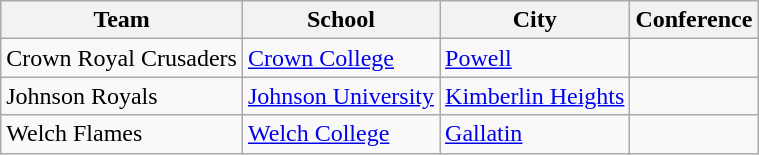<table class="sortable wikitable">
<tr>
<th>Team</th>
<th>School</th>
<th>City</th>
<th>Conference</th>
</tr>
<tr>
<td>Crown Royal Crusaders</td>
<td><a href='#'>Crown College</a></td>
<td><a href='#'>Powell</a></td>
<td></td>
</tr>
<tr>
<td>Johnson Royals</td>
<td><a href='#'>Johnson University</a></td>
<td><a href='#'>Kimberlin Heights</a></td>
<td></td>
</tr>
<tr>
<td>Welch Flames</td>
<td><a href='#'>Welch College</a></td>
<td><a href='#'>Gallatin</a></td>
<td></td>
</tr>
</table>
